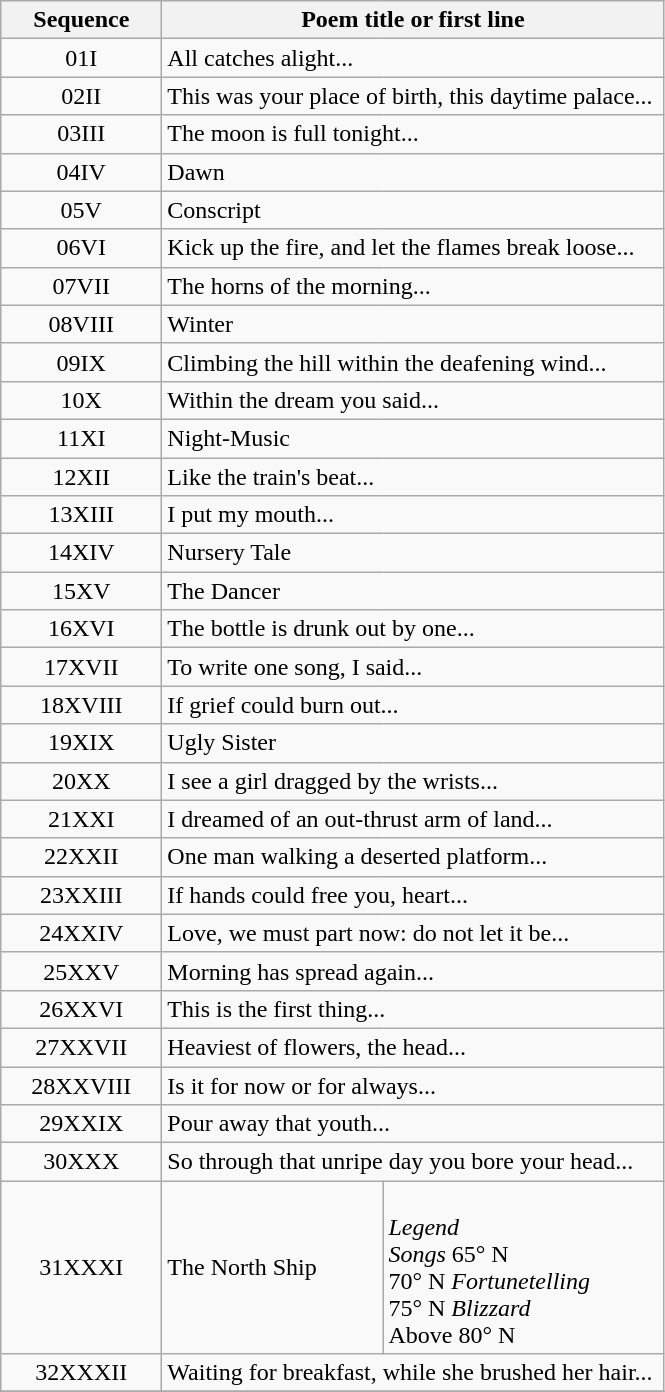<table class="wikitable sortable">
<tr>
<th>Sequence</th>
<th colspan="2">Poem title or first line</th>
</tr>
<tr>
<td width= "100" align="center"><span>01</span>I</td>
<td colspan="2" width= "250">All catches alight...</td>
</tr>
<tr>
<td align="center"><span>02</span>II</td>
<td colspan="2">This was your place of birth, this daytime palace...</td>
</tr>
<tr>
<td align="center"><span>03</span>III</td>
<td colspan="2">The moon is full tonight...</td>
</tr>
<tr>
<td align="center"><span>04</span>IV</td>
<td colspan="2">Dawn</td>
</tr>
<tr>
<td align="center"><span>05</span>V</td>
<td colspan="2">Conscript</td>
</tr>
<tr>
<td align="center"><span>06</span>VI</td>
<td colspan="2">Kick up the fire, and let the flames break loose...</td>
</tr>
<tr>
<td align="center"><span>07</span>VII</td>
<td colspan="2">The horns of the morning...</td>
</tr>
<tr>
<td align="center"><span>08</span>VIII</td>
<td colspan="2">Winter</td>
</tr>
<tr>
<td align="center"><span>09</span>IX</td>
<td colspan="2">Climbing the hill within the deafening wind...</td>
</tr>
<tr>
<td align="center"><span>10</span>X</td>
<td colspan="2">Within the dream you said...</td>
</tr>
<tr>
<td align="center"><span>11</span>XI</td>
<td colspan="2">Night-Music</td>
</tr>
<tr>
<td align="center"><span>12</span>XII</td>
<td colspan="2">Like the train's beat...</td>
</tr>
<tr>
<td align="center"><span>13</span>XIII</td>
<td colspan="2">I put my mouth...</td>
</tr>
<tr>
<td align="center"><span>14</span>XIV</td>
<td colspan="2">Nursery Tale</td>
</tr>
<tr>
<td align="center"><span>15</span>XV</td>
<td colspan="2">The Dancer</td>
</tr>
<tr>
<td align="center"><span>16</span>XVI</td>
<td colspan="2">The bottle is drunk out by one...</td>
</tr>
<tr>
<td align="center"><span>17</span>XVII</td>
<td colspan="2">To write one song, I said...</td>
</tr>
<tr>
<td align="center"><span>18</span>XVIII</td>
<td colspan="2">If grief could burn out...</td>
</tr>
<tr>
<td align="center"><span>19</span>XIX</td>
<td colspan="2">Ugly Sister</td>
</tr>
<tr>
<td align="center"><span>20</span>XX</td>
<td colspan="2">I see a girl dragged by the wrists...</td>
</tr>
<tr>
<td align="center"><span>21</span>XXI</td>
<td colspan="2">I dreamed of an out-thrust arm of land...</td>
</tr>
<tr>
<td align="center"><span>22</span>XXII</td>
<td colspan="2">One man walking a deserted platform...</td>
</tr>
<tr>
<td align="center"><span>23</span>XXIII</td>
<td colspan="2">If hands could free you, heart...</td>
</tr>
<tr>
<td align="center"><span>24</span>XXIV</td>
<td colspan="2">Love, we must part now: do not let it be...</td>
</tr>
<tr>
<td align="center"><span>25</span>XXV</td>
<td colspan="2">Morning has spread again...</td>
</tr>
<tr>
<td align="center"><span>26</span>XXVI</td>
<td colspan="2">This is the first thing...</td>
</tr>
<tr>
<td align="center"><span>27</span>XXVII</td>
<td colspan="2">Heaviest of flowers, the head...</td>
</tr>
<tr>
<td align="center"><span>28</span>XXVIII</td>
<td colspan="2">Is it for now or for always...</td>
</tr>
<tr>
<td align="center"><span>29</span>XXIX</td>
<td colspan="2">Pour away that youth...</td>
</tr>
<tr>
<td align="center"><span>30</span>XXX</td>
<td colspan="2">So through that unripe day you bore your head...</td>
</tr>
<tr>
<td align="center"><span>31</span>XXXI</td>
<td width= "140">The North Ship</td>
<td width= "180"><br><em>Legend</em>
<br><em>Songs</em> 65° N
<br>70° N <em>Fortunetelling</em>
<br>75° N <em>Blizzard</em>
<br>Above 80° N</td>
</tr>
<tr>
<td align="center"><span>32</span>XXXII</td>
<td colspan="2">Waiting for breakfast, while she brushed her hair...</td>
</tr>
<tr>
</tr>
</table>
